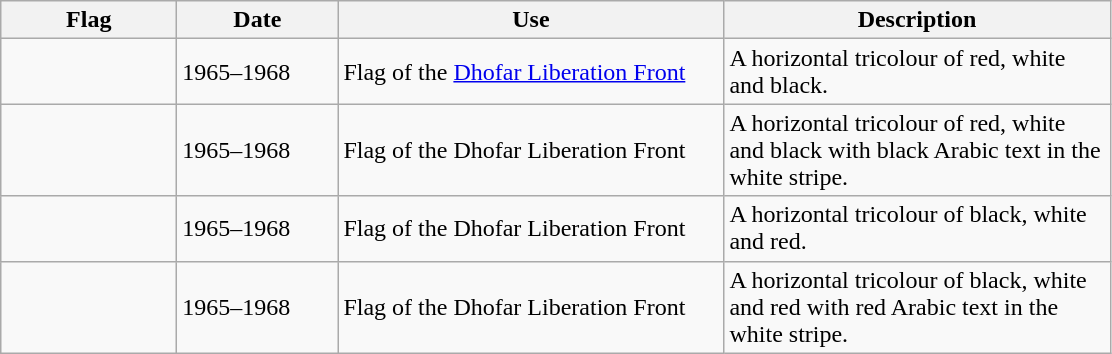<table class="wikitable">
<tr>
<th style="width:110px;">Flag</th>
<th style="width:100px;">Date</th>
<th style="width:250px;">Use</th>
<th style="width:250px;">Description</th>
</tr>
<tr>
<td></td>
<td>1965–1968</td>
<td>Flag of the <a href='#'>Dhofar Liberation Front</a></td>
<td>A horizontal tricolour of red, white and black.</td>
</tr>
<tr>
<td></td>
<td>1965–1968</td>
<td>Flag of the Dhofar Liberation Front</td>
<td>A horizontal tricolour of red, white and black with black Arabic text in the white stripe.</td>
</tr>
<tr>
<td></td>
<td>1965–1968</td>
<td>Flag of the Dhofar Liberation Front</td>
<td>A horizontal tricolour of black, white and red.</td>
</tr>
<tr>
<td></td>
<td>1965–1968</td>
<td>Flag of the Dhofar Liberation Front</td>
<td>A horizontal tricolour of black, white and red with red Arabic text in the white stripe.</td>
</tr>
</table>
